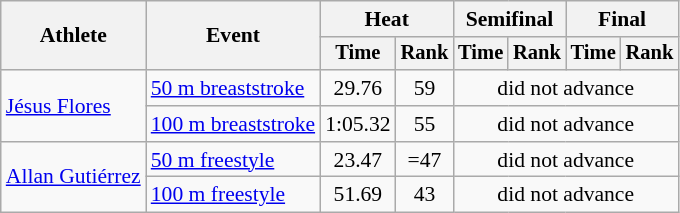<table class=wikitable style="font-size:90%">
<tr>
<th rowspan="2">Athlete</th>
<th rowspan="2">Event</th>
<th colspan="2">Heat</th>
<th colspan="2">Semifinal</th>
<th colspan="2">Final</th>
</tr>
<tr style="font-size:95%">
<th>Time</th>
<th>Rank</th>
<th>Time</th>
<th>Rank</th>
<th>Time</th>
<th>Rank</th>
</tr>
<tr align=center>
<td align=left rowspan=2><a href='#'>Jésus Flores</a></td>
<td align=left><a href='#'>50 m breaststroke</a></td>
<td>29.76</td>
<td>59</td>
<td colspan=4>did not advance</td>
</tr>
<tr align=center>
<td align=left><a href='#'>100 m breaststroke</a></td>
<td>1:05.32</td>
<td>55</td>
<td colspan=4>did not advance</td>
</tr>
<tr align=center>
<td align=left rowspan=2><a href='#'>Allan Gutiérrez</a></td>
<td align=left><a href='#'>50 m freestyle</a></td>
<td>23.47</td>
<td>=47</td>
<td colspan=4>did not advance</td>
</tr>
<tr align=center>
<td align=left><a href='#'>100 m freestyle</a></td>
<td>51.69</td>
<td>43</td>
<td colspan=4>did not advance</td>
</tr>
</table>
